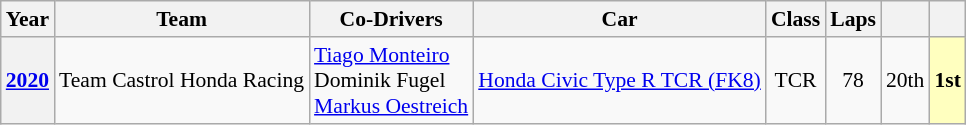<table class="wikitable" style="text-align:center; font-size:90%">
<tr>
<th>Year</th>
<th>Team</th>
<th>Co-Drivers</th>
<th>Car</th>
<th>Class</th>
<th>Laps</th>
<th></th>
<th></th>
</tr>
<tr>
<th><a href='#'>2020</a></th>
<td align="left" nowrap>Team Castrol Honda Racing</td>
<td align="left" nowrap> <a href='#'>Tiago Monteiro</a><br> Dominik Fugel<br> <a href='#'>Markus Oestreich</a></td>
<td align="left" nowrap><a href='#'>Honda Civic Type R TCR (FK8)</a></td>
<td>TCR</td>
<td>78</td>
<td>20th</td>
<td style="background:#FFFFBF;"><strong>1st</strong></td>
</tr>
</table>
